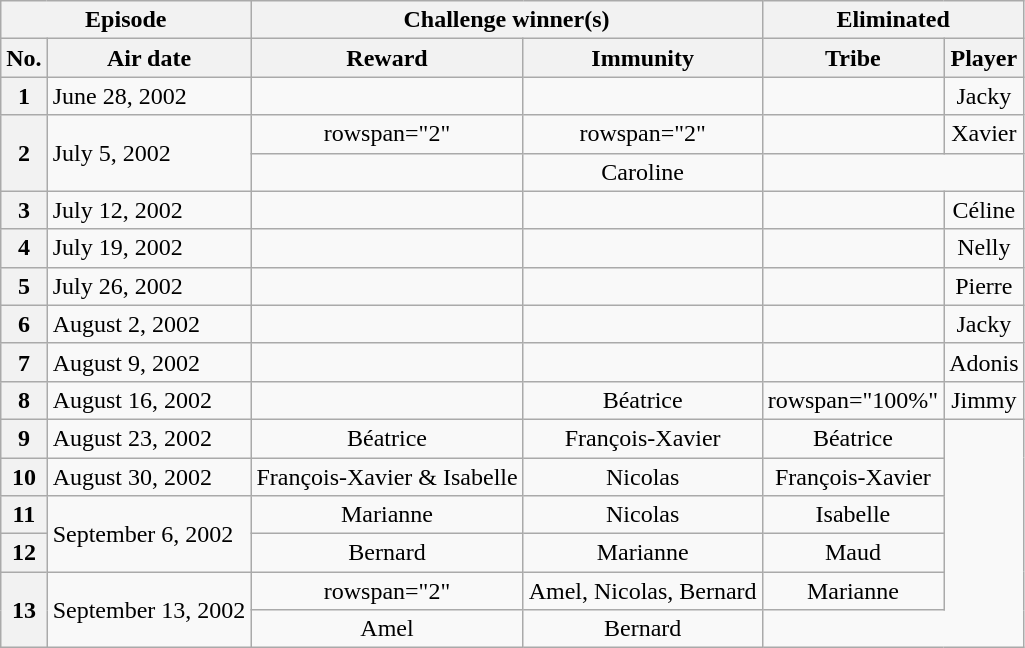<table class="wikitable unsortable" style="text-align:center;">
<tr>
<th colspan="2" scope="col">Episode</th>
<th colspan="2" scope="col">Challenge winner(s)</th>
<th colspan="2" scope="col">Eliminated</th>
</tr>
<tr>
<th scope="col">No.</th>
<th scope="col">Air date</th>
<th scope="col">Reward</th>
<th scope="col">Immunity</th>
<th scope="col">Tribe</th>
<th scope="col">Player</th>
</tr>
<tr>
<th scope="col">1</th>
<td align="left">June 28, 2002</td>
<td></td>
<td></td>
<td></td>
<td>Jacky</td>
</tr>
<tr>
<th rowspan="2" scope="col">2</th>
<td rowspan="2" align="left">July 5, 2002</td>
<td>rowspan="2" </td>
<td>rowspan="2" </td>
<td></td>
<td>Xavier</td>
</tr>
<tr>
<td></td>
<td>Caroline</td>
</tr>
<tr>
<th scope="col">3</th>
<td align="left">July 12, 2002</td>
<td></td>
<td></td>
<td></td>
<td>Céline</td>
</tr>
<tr>
<th scope="col">4</th>
<td align="left">July 19, 2002</td>
<td></td>
<td></td>
<td></td>
<td>Nelly</td>
</tr>
<tr>
<th scope="col">5</th>
<td align="left">July 26, 2002</td>
<td></td>
<td></td>
<td></td>
<td>Pierre</td>
</tr>
<tr>
<th scope="col">6</th>
<td align="left">August 2, 2002</td>
<td></td>
<td></td>
<td></td>
<td>Jacky</td>
</tr>
<tr>
<th scope="col">7</th>
<td align="left">August 9, 2002</td>
<td></td>
<td></td>
<td></td>
<td>Adonis</td>
</tr>
<tr>
<th scope="col">8</th>
<td align="left">August 16, 2002</td>
<td></td>
<td>Béatrice</td>
<td>rowspan="100%" </td>
<td>Jimmy</td>
</tr>
<tr>
<th scope="col">9</th>
<td align="left">August 23, 2002</td>
<td>Béatrice</td>
<td>François-Xavier</td>
<td>Béatrice</td>
</tr>
<tr>
<th scope="col">10</th>
<td align="left">August 30, 2002</td>
<td>François-Xavier & Isabelle</td>
<td>Nicolas</td>
<td>François-Xavier</td>
</tr>
<tr>
<th scope="col">11</th>
<td rowspan="2" align="left">September 6, 2002</td>
<td>Marianne</td>
<td>Nicolas</td>
<td>Isabelle</td>
</tr>
<tr>
<th scope="col">12</th>
<td>Bernard</td>
<td>Marianne</td>
<td>Maud</td>
</tr>
<tr>
<th rowspan="2" scope="col">13</th>
<td rowspan="2" align="left">September 13, 2002</td>
<td>rowspan="2" </td>
<td>Amel, Nicolas, Bernard</td>
<td>Marianne</td>
</tr>
<tr>
<td>Amel</td>
<td>Bernard</td>
</tr>
</table>
